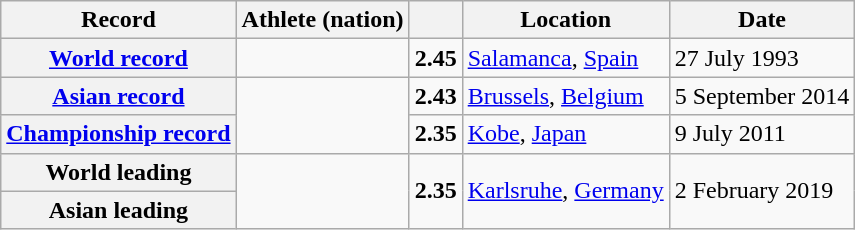<table class="wikitable">
<tr>
<th scope="col">Record</th>
<th scope="col">Athlete (nation)</th>
<th scope="col"></th>
<th scope="col">Location</th>
<th scope="col">Date</th>
</tr>
<tr>
<th scope="row"><a href='#'>World record</a></th>
<td></td>
<td align="center"><strong>2.45</strong></td>
<td><a href='#'>Salamanca</a>, <a href='#'>Spain</a></td>
<td>27 July 1993</td>
</tr>
<tr>
<th scope="row"><a href='#'>Asian record</a></th>
<td rowspan="2"></td>
<td align="center"><strong>2.43</strong></td>
<td><a href='#'>Brussels</a>, <a href='#'>Belgium</a></td>
<td>5 September 2014</td>
</tr>
<tr>
<th><a href='#'>Championship record</a></th>
<td align="center"><strong>2.35</strong></td>
<td><a href='#'>Kobe</a>, <a href='#'>Japan</a></td>
<td>9 July 2011</td>
</tr>
<tr>
<th scope="row">World leading</th>
<td rowspan="2"></td>
<td rowspan="2" align="center"><strong>2.35</strong></td>
<td rowspan="2"><a href='#'>Karlsruhe</a>, <a href='#'>Germany</a></td>
<td rowspan="2">2 February 2019</td>
</tr>
<tr>
<th scope="row">Asian leading</th>
</tr>
</table>
